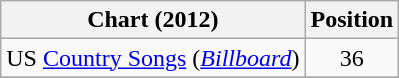<table class="wikitable sortable">
<tr>
<th scope="col">Chart (2012)</th>
<th scope="col">Position</th>
</tr>
<tr>
<td>US <a href='#'>Country Songs</a> (<em><a href='#'>Billboard</a></em>)</td>
<td align="center">36</td>
</tr>
<tr>
</tr>
</table>
